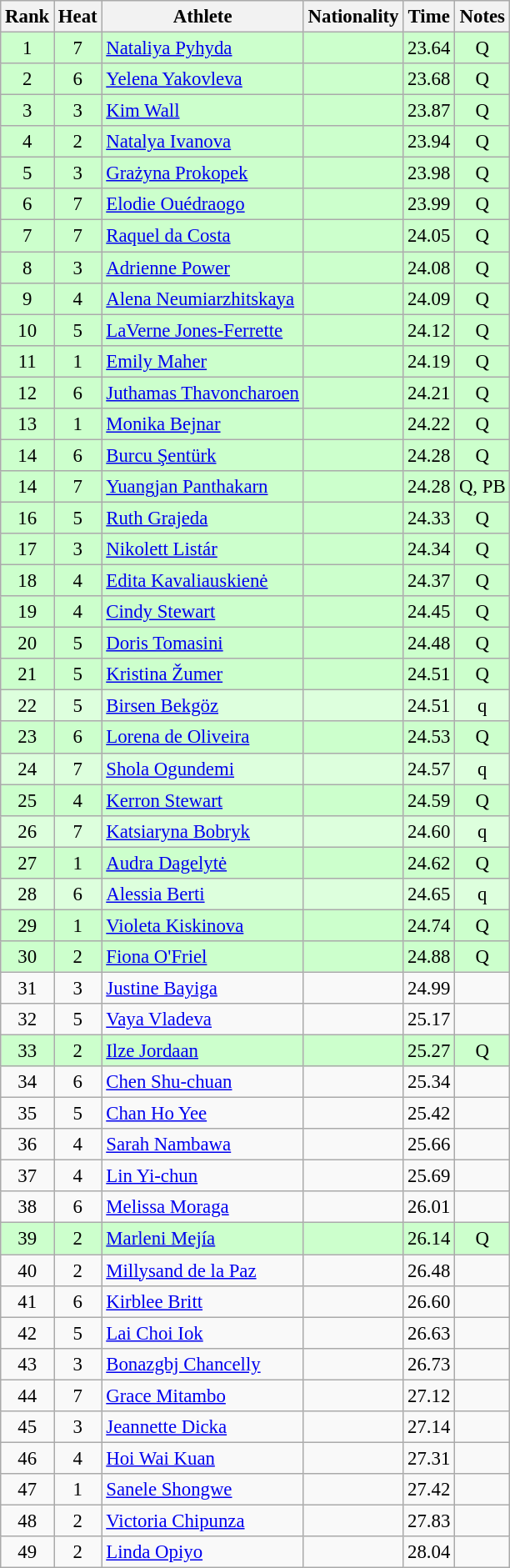<table class="wikitable sortable" style="text-align:center;font-size:95%">
<tr>
<th>Rank</th>
<th>Heat</th>
<th>Athlete</th>
<th>Nationality</th>
<th>Time</th>
<th>Notes</th>
</tr>
<tr bgcolor=ccffcc>
<td>1</td>
<td>7</td>
<td align="left"><a href='#'>Nataliya Pyhyda</a></td>
<td align=left></td>
<td>23.64</td>
<td>Q</td>
</tr>
<tr bgcolor=ccffcc>
<td>2</td>
<td>6</td>
<td align="left"><a href='#'>Yelena Yakovleva</a></td>
<td align=left></td>
<td>23.68</td>
<td>Q</td>
</tr>
<tr bgcolor=ccffcc>
<td>3</td>
<td>3</td>
<td align="left"><a href='#'>Kim Wall</a></td>
<td align=left></td>
<td>23.87</td>
<td>Q</td>
</tr>
<tr bgcolor=ccffcc>
<td>4</td>
<td>2</td>
<td align="left"><a href='#'>Natalya Ivanova</a></td>
<td align=left></td>
<td>23.94</td>
<td>Q</td>
</tr>
<tr bgcolor=ccffcc>
<td>5</td>
<td>3</td>
<td align="left"><a href='#'>Grażyna Prokopek</a></td>
<td align=left></td>
<td>23.98</td>
<td>Q</td>
</tr>
<tr bgcolor=ccffcc>
<td>6</td>
<td>7</td>
<td align="left"><a href='#'>Elodie Ouédraogo</a></td>
<td align=left></td>
<td>23.99</td>
<td>Q</td>
</tr>
<tr bgcolor=ccffcc>
<td>7</td>
<td>7</td>
<td align="left"><a href='#'>Raquel da Costa</a></td>
<td align=left></td>
<td>24.05</td>
<td>Q</td>
</tr>
<tr bgcolor=ccffcc>
<td>8</td>
<td>3</td>
<td align="left"><a href='#'>Adrienne Power</a></td>
<td align=left></td>
<td>24.08</td>
<td>Q</td>
</tr>
<tr bgcolor=ccffcc>
<td>9</td>
<td>4</td>
<td align="left"><a href='#'>Alena Neumiarzhitskaya</a></td>
<td align=left></td>
<td>24.09</td>
<td>Q</td>
</tr>
<tr bgcolor=ccffcc>
<td>10</td>
<td>5</td>
<td align="left"><a href='#'>LaVerne Jones-Ferrette</a></td>
<td align=left></td>
<td>24.12</td>
<td>Q</td>
</tr>
<tr bgcolor=ccffcc>
<td>11</td>
<td>1</td>
<td align="left"><a href='#'>Emily Maher</a></td>
<td align=left></td>
<td>24.19</td>
<td>Q</td>
</tr>
<tr bgcolor=ccffcc>
<td>12</td>
<td>6</td>
<td align="left"><a href='#'>Juthamas Thavoncharoen</a></td>
<td align=left></td>
<td>24.21</td>
<td>Q</td>
</tr>
<tr bgcolor=ccffcc>
<td>13</td>
<td>1</td>
<td align="left"><a href='#'>Monika Bejnar</a></td>
<td align=left></td>
<td>24.22</td>
<td>Q</td>
</tr>
<tr bgcolor=ccffcc>
<td>14</td>
<td>6</td>
<td align="left"><a href='#'>Burcu Şentürk</a></td>
<td align=left></td>
<td>24.28</td>
<td>Q</td>
</tr>
<tr bgcolor=ccffcc>
<td>14</td>
<td>7</td>
<td align="left"><a href='#'>Yuangjan Panthakarn</a></td>
<td align=left></td>
<td>24.28</td>
<td>Q, PB</td>
</tr>
<tr bgcolor=ccffcc>
<td>16</td>
<td>5</td>
<td align="left"><a href='#'>Ruth Grajeda</a></td>
<td align=left></td>
<td>24.33</td>
<td>Q</td>
</tr>
<tr bgcolor=ccffcc>
<td>17</td>
<td>3</td>
<td align="left"><a href='#'>Nikolett Listár</a></td>
<td align=left></td>
<td>24.34</td>
<td>Q</td>
</tr>
<tr bgcolor=ccffcc>
<td>18</td>
<td>4</td>
<td align="left"><a href='#'>Edita Kavaliauskienė</a></td>
<td align=left></td>
<td>24.37</td>
<td>Q</td>
</tr>
<tr bgcolor=ccffcc>
<td>19</td>
<td>4</td>
<td align="left"><a href='#'>Cindy Stewart</a></td>
<td align=left></td>
<td>24.45</td>
<td>Q</td>
</tr>
<tr bgcolor=ccffcc>
<td>20</td>
<td>5</td>
<td align="left"><a href='#'>Doris Tomasini</a></td>
<td align=left></td>
<td>24.48</td>
<td>Q</td>
</tr>
<tr bgcolor=ccffcc>
<td>21</td>
<td>5</td>
<td align="left"><a href='#'>Kristina Žumer</a></td>
<td align=left></td>
<td>24.51</td>
<td>Q</td>
</tr>
<tr bgcolor=ddffdd>
<td>22</td>
<td>5</td>
<td align="left"><a href='#'>Birsen Bekgöz</a></td>
<td align=left></td>
<td>24.51</td>
<td>q</td>
</tr>
<tr bgcolor=ccffcc>
<td>23</td>
<td>6</td>
<td align="left"><a href='#'>Lorena de Oliveira</a></td>
<td align=left></td>
<td>24.53</td>
<td>Q</td>
</tr>
<tr bgcolor=ddffdd>
<td>24</td>
<td>7</td>
<td align="left"><a href='#'>Shola Ogundemi</a></td>
<td align=left></td>
<td>24.57</td>
<td>q</td>
</tr>
<tr bgcolor=ccffcc>
<td>25</td>
<td>4</td>
<td align="left"><a href='#'>Kerron Stewart</a></td>
<td align=left></td>
<td>24.59</td>
<td>Q</td>
</tr>
<tr bgcolor=ddffdd>
<td>26</td>
<td>7</td>
<td align="left"><a href='#'>Katsiaryna Bobryk</a></td>
<td align=left></td>
<td>24.60</td>
<td>q</td>
</tr>
<tr bgcolor=ccffcc>
<td>27</td>
<td>1</td>
<td align="left"><a href='#'>Audra Dagelytė</a></td>
<td align=left></td>
<td>24.62</td>
<td>Q</td>
</tr>
<tr bgcolor=ddffdd>
<td>28</td>
<td>6</td>
<td align="left"><a href='#'>Alessia Berti</a></td>
<td align=left></td>
<td>24.65</td>
<td>q</td>
</tr>
<tr bgcolor=ccffcc>
<td>29</td>
<td>1</td>
<td align="left"><a href='#'>Violeta Kiskinova</a></td>
<td align=left></td>
<td>24.74</td>
<td>Q</td>
</tr>
<tr bgcolor=ccffcc>
<td>30</td>
<td>2</td>
<td align="left"><a href='#'>Fiona O'Friel</a></td>
<td align=left></td>
<td>24.88</td>
<td>Q</td>
</tr>
<tr>
<td>31</td>
<td>3</td>
<td align="left"><a href='#'>Justine Bayiga</a></td>
<td align=left></td>
<td>24.99</td>
<td></td>
</tr>
<tr>
<td>32</td>
<td>5</td>
<td align="left"><a href='#'>Vaya Vladeva</a></td>
<td align=left></td>
<td>25.17</td>
<td></td>
</tr>
<tr bgcolor=ccffcc>
<td>33</td>
<td>2</td>
<td align="left"><a href='#'>Ilze Jordaan</a></td>
<td align=left></td>
<td>25.27</td>
<td>Q</td>
</tr>
<tr>
<td>34</td>
<td>6</td>
<td align="left"><a href='#'>Chen Shu-chuan</a></td>
<td align=left></td>
<td>25.34</td>
<td></td>
</tr>
<tr>
<td>35</td>
<td>5</td>
<td align="left"><a href='#'>Chan Ho Yee</a></td>
<td align=left></td>
<td>25.42</td>
<td></td>
</tr>
<tr>
<td>36</td>
<td>4</td>
<td align="left"><a href='#'>Sarah Nambawa</a></td>
<td align=left></td>
<td>25.66</td>
<td></td>
</tr>
<tr>
<td>37</td>
<td>4</td>
<td align="left"><a href='#'>Lin Yi-chun</a></td>
<td align=left></td>
<td>25.69</td>
<td></td>
</tr>
<tr>
<td>38</td>
<td>6</td>
<td align="left"><a href='#'>Melissa Moraga</a></td>
<td align=left></td>
<td>26.01</td>
<td></td>
</tr>
<tr bgcolor=ccffcc>
<td>39</td>
<td>2</td>
<td align="left"><a href='#'>Marleni Mejía</a></td>
<td align=left></td>
<td>26.14</td>
<td>Q</td>
</tr>
<tr>
<td>40</td>
<td>2</td>
<td align="left"><a href='#'>Millysand de la Paz</a></td>
<td align=left></td>
<td>26.48</td>
<td></td>
</tr>
<tr>
<td>41</td>
<td>6</td>
<td align="left"><a href='#'>Kirblee Britt</a></td>
<td align=left></td>
<td>26.60</td>
<td></td>
</tr>
<tr>
<td>42</td>
<td>5</td>
<td align="left"><a href='#'>Lai Choi Iok</a></td>
<td align=left></td>
<td>26.63</td>
<td></td>
</tr>
<tr>
<td>43</td>
<td>3</td>
<td align="left"><a href='#'>Bonazgbj Chancelly</a></td>
<td align=left></td>
<td>26.73</td>
<td></td>
</tr>
<tr>
<td>44</td>
<td>7</td>
<td align="left"><a href='#'>Grace Mitambo</a></td>
<td align=left></td>
<td>27.12</td>
<td></td>
</tr>
<tr>
<td>45</td>
<td>3</td>
<td align="left"><a href='#'>Jeannette Dicka</a></td>
<td align=left></td>
<td>27.14</td>
<td></td>
</tr>
<tr>
<td>46</td>
<td>4</td>
<td align="left"><a href='#'>Hoi Wai Kuan</a></td>
<td align=left></td>
<td>27.31</td>
<td></td>
</tr>
<tr>
<td>47</td>
<td>1</td>
<td align="left"><a href='#'>Sanele Shongwe</a></td>
<td align=left></td>
<td>27.42</td>
<td></td>
</tr>
<tr>
<td>48</td>
<td>2</td>
<td align="left"><a href='#'>Victoria Chipunza</a></td>
<td align=left></td>
<td>27.83</td>
<td></td>
</tr>
<tr>
<td>49</td>
<td>2</td>
<td align="left"><a href='#'>Linda Opiyo</a></td>
<td align=left></td>
<td>28.04</td>
<td></td>
</tr>
</table>
